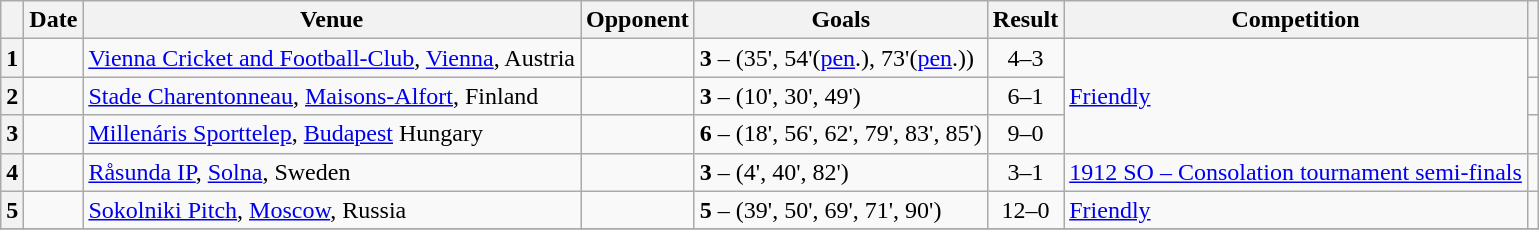<table class="wikitable sortable">
<tr>
<th scope="col"></th>
<th scope="col">Date</th>
<th scope="col">Venue</th>
<th scope="col">Opponent</th>
<th scope="col">Goals</th>
<th scope="col">Result</th>
<th scope="col">Competition</th>
<th scope="col" class="unsortable"></th>
</tr>
<tr>
<th scope="row">1</th>
<td></td>
<td><a href='#'>Vienna Cricket and Football-Club</a>, <a href='#'>Vienna</a>, Austria</td>
<td data-sort-value="Austria"></td>
<td data-sort-value="15"><strong>3</strong> – (35', 54'(<a href='#'>pen</a>.), 73'(<a href='#'>pen</a>.))</td>
<td style="text-align: center" data-sort-value="2">4–3</td>
<td rowspan="3"><a href='#'>Friendly</a></td>
<td style="text-align: center"></td>
</tr>
<tr>
<th scope="row">2</th>
<td></td>
<td><a href='#'>Stade Charentonneau</a>, <a href='#'>Maisons-Alfort</a>, Finland</td>
<td data-sort-value="France"></td>
<td data-sort-value="29"><strong>3</strong> – (10', 30', 49')</td>
<td style="text-align: center" data-sort-value="1">6–1</td>
<td style="text-align: center"></td>
</tr>
<tr>
<th scope="row">3</th>
<td></td>
<td><a href='#'>Millenáris Sporttelep</a>, <a href='#'>Budapest</a> Hungary</td>
<td data-sort-value="Switzerland"></td>
<td data-sort-value="62"><strong>6</strong> – (18', 56', 62', 79', 83', 85')</td>
<td style="text-align: center" data-sort-value="4">9–0</td>
<td style="text-align: center"></td>
</tr>
<tr>
<th scope="row">4</th>
<td></td>
<td><a href='#'>Råsunda IP</a>, <a href='#'>Solna</a>, Sweden</td>
<td data-sort-value="Germany"></td>
<td data-sort-value="62"><strong>3</strong> – (4', 40', 82')</td>
<td style="text-align: center" data-sort-value="4">3–1</td>
<td><a href='#'>1912 SO – Consolation tournament semi-finals</a></td>
<td style="text-align: center"></td>
</tr>
<tr>
<th scope="row">5</th>
<td></td>
<td><a href='#'>Sokolniki Pitch</a>, <a href='#'>Moscow</a>, Russia</td>
<td data-sort-value="Russia"></td>
<td data-sort-value="62"><strong>5</strong> – (39', 50', 69', 71', 90')</td>
<td style="text-align: center" data-sort-value="4">12–0</td>
<td><a href='#'>Friendly</a></td>
<td style="text-align: center"></td>
</tr>
<tr>
</tr>
</table>
